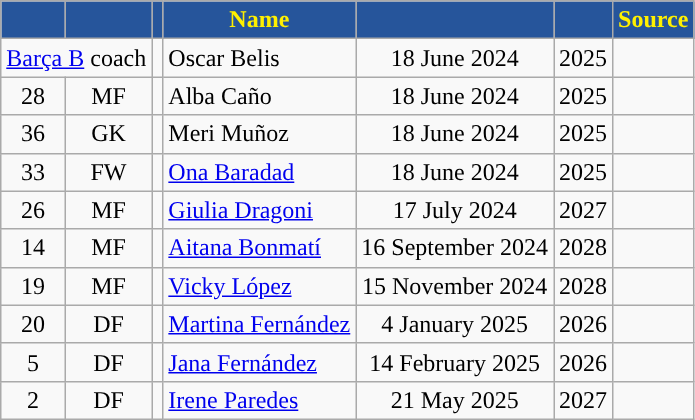<table class="wikitable">
<tr>
<th style="background:#26559B; color:#FFF000; "></th>
<th style="background:#26559B; color:#FFF000; "></th>
<th style="background:#26559B; color:#FFF000; "></th>
<th style="background:#26559B; color:#FFF000; ">Name</th>
<th style="background:#26559B; color:#FFF000; "></th>
<th style="background:#26559B; color:#FFF000; "></th>
<th style="background:#26559B; color:#FFF000; ">Source</th>
</tr>
<tr>
<td colspan="2" style="text-align:center;"><a href='#'>Barça B</a> coach</td>
<td style="text-align:center;"></td>
<td>Oscar Belis</td>
<td style="text-align:center;">18 June 2024</td>
<td>2025</td>
<td style="text-align:center;"></td>
</tr>
<tr>
<td style="text-align:center;">28</td>
<td style="text-align:center;">MF</td>
<td></td>
<td>Alba Caño</td>
<td style="text-align:center;">18 June 2024</td>
<td>2025</td>
<td style="text-align:center;"></td>
</tr>
<tr>
<td style="text-align:center;">36</td>
<td style="text-align:center;">GK</td>
<td></td>
<td>Meri Muñoz</td>
<td style="text-align:center;">18 June 2024</td>
<td>2025</td>
<td style="text-align:center;"></td>
</tr>
<tr>
<td style="text-align:center;">33</td>
<td style="text-align:center;">FW</td>
<td></td>
<td><a href='#'>Ona Baradad</a></td>
<td style="text-align:center;">18 June 2024</td>
<td>2025</td>
<td style="text-align:center;"></td>
</tr>
<tr>
<td style="text-align:center;">26</td>
<td style="text-align:center;">MF</td>
<td></td>
<td><a href='#'>Giulia Dragoni</a></td>
<td style="text-align:center;">17 July 2024</td>
<td>2027</td>
<td style="text-align:center;"></td>
</tr>
<tr>
<td style="text-align:center;">14</td>
<td style="text-align:center;">MF</td>
<td></td>
<td><a href='#'>Aitana Bonmatí</a></td>
<td style="text-align:center;">16 September 2024</td>
<td>2028</td>
<td style="text-align:center;"></td>
</tr>
<tr>
<td style="text-align:center;">19</td>
<td style="text-align:center;">MF</td>
<td></td>
<td><a href='#'>Vicky López</a></td>
<td style="text-align:center;">15 November 2024</td>
<td>2028</td>
<td style="text-align:center;"></td>
</tr>
<tr>
<td style="text-align:center;">20</td>
<td style="text-align:center;">DF</td>
<td></td>
<td><a href='#'>Martina Fernández</a></td>
<td style="text-align:center;">4 January 2025</td>
<td>2026</td>
<td style="text-align:center;"></td>
</tr>
<tr>
<td style="text-align:center;">5</td>
<td style="text-align:center;">DF</td>
<td></td>
<td><a href='#'>Jana Fernández</a></td>
<td style="text-align:center;">14 February 2025</td>
<td>2026</td>
<td style="text-align:center;"></td>
</tr>
<tr>
<td style="text-align:center;">2</td>
<td style="text-align:center;">DF</td>
<td></td>
<td><a href='#'>Irene Paredes</a></td>
<td style="text-align:center;">21 May 2025</td>
<td>2027</td>
<td style="text-align:center;"></td>
</tr>
</table>
